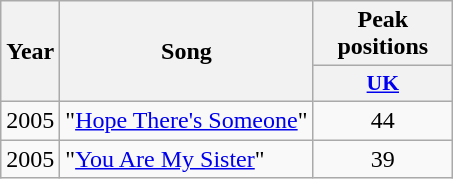<table class="wikitable">
<tr>
<th rowspan="2">Year</th>
<th rowspan="2">Song</th>
<th colspan="6">Peak positions</th>
</tr>
<tr>
<th style="width:6em;font-size:90%"><a href='#'>UK</a><br></th>
</tr>
<tr>
<td>2005</td>
<td>"<a href='#'>Hope There's Someone</a>"</td>
<td align="center">44</td>
</tr>
<tr>
<td>2005</td>
<td>"<a href='#'>You Are My Sister</a>"</td>
<td align="center">39</td>
</tr>
</table>
